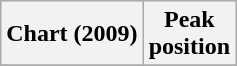<table class="wikitable plainrowheaders" style="text-align:center">
<tr>
<th scope="col">Chart (2009)</th>
<th scope="col">Peak<br>position</th>
</tr>
<tr>
</tr>
</table>
